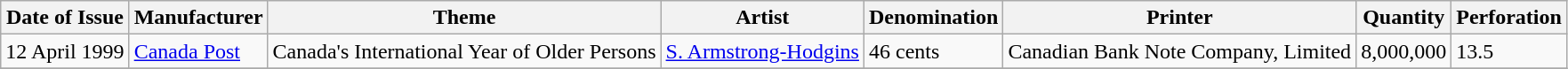<table class="wikitable">
<tr>
<th>Date of Issue</th>
<th>Manufacturer</th>
<th>Theme</th>
<th>Artist</th>
<th>Denomination</th>
<th>Printer</th>
<th>Quantity</th>
<th>Perforation</th>
</tr>
<tr>
<td>12 April 1999  </td>
<td><a href='#'>Canada Post</a></td>
<td>Canada's International Year of Older Persons</td>
<td><a href='#'>S. Armstrong-Hodgins</a></td>
<td>46 cents</td>
<td>Canadian Bank Note Company, Limited</td>
<td>8,000,000</td>
<td>13.5</td>
</tr>
<tr>
</tr>
</table>
